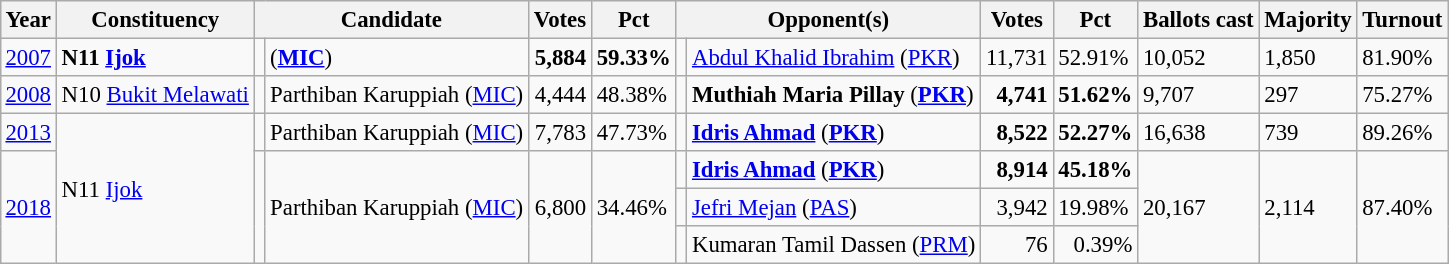<table class="wikitable" style="margin:0.5em ; font-size:95%">
<tr>
<th>Year</th>
<th>Constituency</th>
<th colspan=2>Candidate</th>
<th>Votes</th>
<th>Pct</th>
<th colspan=2>Opponent(s)</th>
<th>Votes</th>
<th>Pct</th>
<th>Ballots cast</th>
<th>Majority</th>
<th>Turnout</th>
</tr>
<tr>
<td><a href='#'>2007</a></td>
<td><strong>N11 <a href='#'>Ijok</a></strong></td>
<td></td>
<td> (<a href='#'><strong>MIC</strong></a>)</td>
<td align="right"><strong>5,884</strong></td>
<td><strong>59.33%</strong></td>
<td></td>
<td><a href='#'>Abdul Khalid Ibrahim</a> (<a href='#'>PKR</a>)</td>
<td align="right">11,731</td>
<td>52.91%</td>
<td>10,052</td>
<td>1,850</td>
<td>81.90%</td>
</tr>
<tr>
<td><a href='#'>2008</a></td>
<td>N10 <a href='#'>Bukit Melawati</a></td>
<td></td>
<td>Parthiban Karuppiah (<a href='#'>MIC</a>)</td>
<td align="right">4,444</td>
<td>48.38%</td>
<td></td>
<td><strong>Muthiah Maria Pillay</strong> (<a href='#'><strong>PKR</strong></a>)</td>
<td align="right"><strong>4,741</strong></td>
<td><strong>51.62%</strong></td>
<td>9,707</td>
<td>297</td>
<td>75.27%</td>
</tr>
<tr>
<td><a href='#'>2013</a></td>
<td rowspan=4>N11 <a href='#'>Ijok</a></td>
<td></td>
<td>Parthiban Karuppiah (<a href='#'>MIC</a>)</td>
<td align="right">7,783</td>
<td>47.73%</td>
<td></td>
<td><strong><a href='#'>Idris Ahmad</a></strong> (<a href='#'><strong>PKR</strong></a>)</td>
<td align="right"><strong>8,522</strong></td>
<td><strong>52.27%</strong></td>
<td>16,638</td>
<td>739</td>
<td>89.26%</td>
</tr>
<tr>
<td rowspan=3><a href='#'>2018</a></td>
<td rowspan=3 ></td>
<td rowspan=3>Parthiban Karuppiah (<a href='#'>MIC</a>)</td>
<td rowspan=3 align="right">6,800</td>
<td rowspan=3>34.46%</td>
<td></td>
<td><strong><a href='#'>Idris Ahmad</a></strong> (<a href='#'><strong>PKR</strong></a>)</td>
<td align="right"><strong>8,914</strong></td>
<td><strong>45.18%</strong></td>
<td rowspan=3>20,167</td>
<td rowspan=3>2,114</td>
<td rowspan=3>87.40%</td>
</tr>
<tr>
<td></td>
<td><a href='#'>Jefri Mejan</a> (<a href='#'>PAS</a>)</td>
<td align=right>3,942</td>
<td>19.98%</td>
</tr>
<tr>
<td bgcolor=></td>
<td>Kumaran Tamil Dassen (<a href='#'>PRM</a>)</td>
<td align=right>76</td>
<td align=right>0.39%</td>
</tr>
</table>
